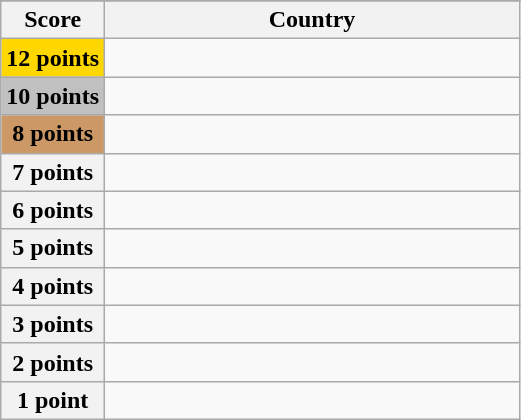<table class="wikitable">
<tr>
</tr>
<tr>
<th scope="col" width="20%">Score</th>
<th scope="col">Country</th>
</tr>
<tr>
<th scope="row" style="background:gold">12 points</th>
<td></td>
</tr>
<tr>
<th scope="row" style="background:silver">10 points</th>
<td></td>
</tr>
<tr>
<th scope="row" style="background:#CC9966">8 points</th>
<td></td>
</tr>
<tr>
<th scope="row">7 points</th>
<td></td>
</tr>
<tr>
<th scope="row">6 points</th>
<td></td>
</tr>
<tr>
<th scope="row">5 points</th>
<td></td>
</tr>
<tr>
<th scope="row">4 points</th>
<td></td>
</tr>
<tr>
<th scope="row">3 points</th>
<td></td>
</tr>
<tr>
<th scope="row">2 points</th>
<td></td>
</tr>
<tr>
<th scope="row">1 point</th>
<td></td>
</tr>
</table>
